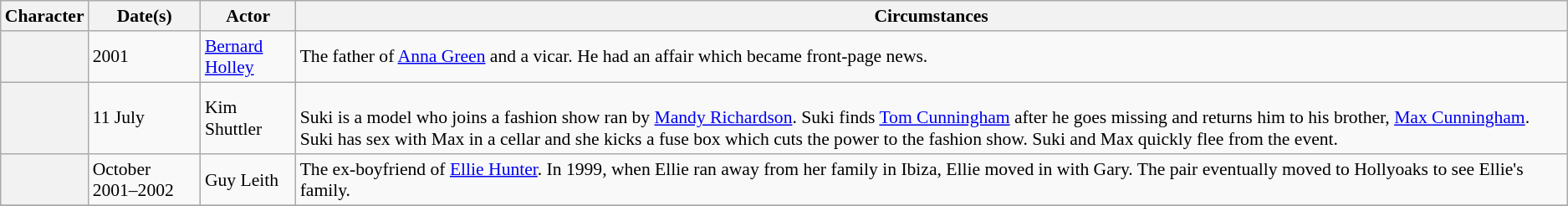<table class="wikitable plainrowheaders" style="font-size:90%">
<tr>
<th scope="col">Character</th>
<th scope="col">Date(s)</th>
<th scope="col">Actor</th>
<th scope="col">Circumstances</th>
</tr>
<tr>
<th scope="row"></th>
<td>2001</td>
<td><a href='#'>Bernard Holley</a></td>
<td> The father of <a href='#'>Anna Green</a> and a vicar. He had an affair which became front-page news.</td>
</tr>
<tr>
<th scope="row"></th>
<td>11 July</td>
<td>Kim Shuttler</td>
<td><br>Suki is a model who joins a fashion show ran by <a href='#'>Mandy Richardson</a>. Suki finds <a href='#'>Tom Cunningham</a> after he goes missing and returns him to his brother, <a href='#'>Max Cunningham</a>. Suki has sex with Max in a cellar and she kicks a fuse box which cuts the power to the fashion show. Suki and Max quickly flee from the event.</td>
</tr>
<tr>
<th scope="row"></th>
<td>October 2001–2002</td>
<td>Guy Leith</td>
<td> The ex-boyfriend of <a href='#'>Ellie Hunter</a>. In 1999, when Ellie ran away from her family in Ibiza, Ellie moved in with Gary. The pair eventually moved to Hollyoaks to see Ellie's family.</td>
</tr>
<tr>
</tr>
</table>
